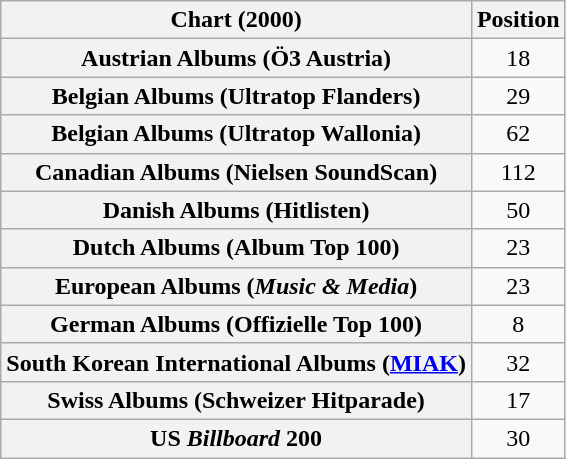<table class="wikitable plainrowheaders sortable">
<tr>
<th scope="col">Chart (2000)</th>
<th scope="col">Position</th>
</tr>
<tr>
<th scope="row">Austrian Albums (Ö3 Austria)</th>
<td align="center">18</td>
</tr>
<tr>
<th scope="row">Belgian Albums (Ultratop Flanders)</th>
<td align="center">29</td>
</tr>
<tr>
<th scope="row">Belgian Albums (Ultratop Wallonia)</th>
<td align="center">62</td>
</tr>
<tr>
<th scope="row">Canadian Albums (Nielsen SoundScan)</th>
<td align="center">112</td>
</tr>
<tr>
<th scope="row">Danish Albums (Hitlisten)</th>
<td align="center">50</td>
</tr>
<tr>
<th scope="row">Dutch Albums (Album Top 100)</th>
<td align="center">23</td>
</tr>
<tr>
<th scope="row">European Albums (<em>Music & Media</em>)</th>
<td align="center">23</td>
</tr>
<tr>
<th scope="row">German Albums (Offizielle Top 100)</th>
<td align="center">8</td>
</tr>
<tr>
<th scope="row">South Korean International Albums (<a href='#'>MIAK</a>)</th>
<td align="center">32</td>
</tr>
<tr>
<th scope="row">Swiss Albums (Schweizer Hitparade)</th>
<td align="center">17</td>
</tr>
<tr>
<th scope="row">US <em>Billboard</em> 200</th>
<td align="center">30</td>
</tr>
</table>
